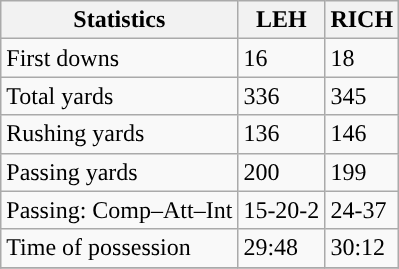<table class="wikitable" style="float: left;">
<tr>
<th>Statistics</th>
<th>LEH</th>
<th>RICH</th>
</tr>
<tr>
<td>First downs</td>
<td>16</td>
<td>18</td>
</tr>
<tr>
<td>Total yards</td>
<td>336</td>
<td>345</td>
</tr>
<tr>
<td>Rushing yards</td>
<td>136</td>
<td>146</td>
</tr>
<tr>
<td>Passing yards</td>
<td>200</td>
<td>199</td>
</tr>
<tr>
<td>Passing: Comp–Att–Int</td>
<td>15-20-2</td>
<td>24-37</td>
</tr>
<tr>
<td>Time of possession</td>
<td>29:48</td>
<td>30:12</td>
</tr>
<tr>
</tr>
</table>
